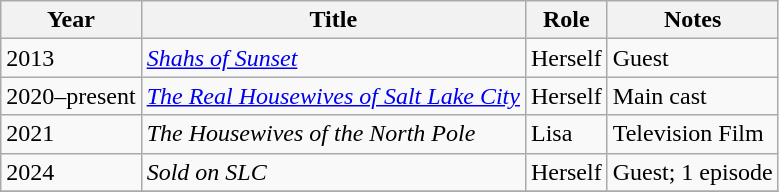<table class="wikitable sortable">
<tr>
<th>Year</th>
<th>Title</th>
<th>Role</th>
<th scope="col" class="unsortable">Notes</th>
</tr>
<tr>
<td>2013</td>
<td><em><a href='#'>Shahs of Sunset</a></em></td>
<td>Herself</td>
<td>Guest</td>
</tr>
<tr>
<td>2020–present</td>
<td><em><a href='#'>The Real Housewives of Salt Lake City</a></em></td>
<td>Herself</td>
<td>Main cast</td>
</tr>
<tr>
<td>2021</td>
<td><em>The Housewives of the North Pole</em></td>
<td>Lisa</td>
<td>Television Film</td>
</tr>
<tr>
<td>2024</td>
<td><em>Sold on SLC</em></td>
<td>Herself</td>
<td>Guest; 1 episode</td>
</tr>
<tr>
</tr>
</table>
